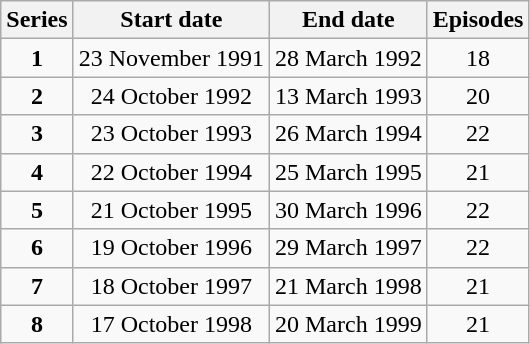<table class="wikitable" style="text-align:center;">
<tr>
<th>Series</th>
<th>Start date</th>
<th>End date</th>
<th>Episodes</th>
</tr>
<tr>
<td><strong>1</strong></td>
<td>23 November 1991</td>
<td>28 March 1992</td>
<td>18</td>
</tr>
<tr>
<td><strong>2</strong></td>
<td>24 October 1992</td>
<td>13 March 1993</td>
<td>20</td>
</tr>
<tr>
<td><strong>3</strong></td>
<td>23 October 1993</td>
<td>26 March 1994</td>
<td>22</td>
</tr>
<tr>
<td><strong>4</strong></td>
<td>22 October 1994</td>
<td>25 March 1995</td>
<td>21</td>
</tr>
<tr>
<td><strong>5</strong></td>
<td>21 October 1995</td>
<td>30 March 1996</td>
<td>22</td>
</tr>
<tr>
<td><strong>6</strong></td>
<td>19 October 1996</td>
<td>29 March 1997</td>
<td>22</td>
</tr>
<tr>
<td><strong>7</strong></td>
<td>18 October 1997</td>
<td>21 March 1998</td>
<td>21</td>
</tr>
<tr>
<td><strong>8</strong></td>
<td>17 October 1998</td>
<td>20 March 1999</td>
<td>21</td>
</tr>
</table>
